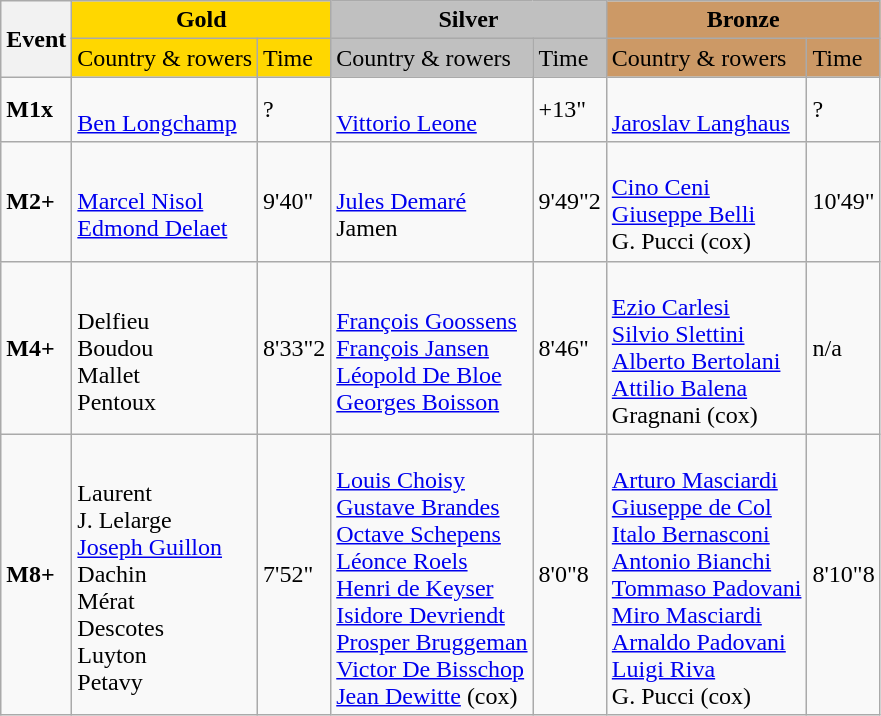<table class="wikitable">
<tr>
<th rowspan="2">Event</th>
<th colspan="2" style="background:gold;">Gold</th>
<th colspan="2" style="background:silver;">Silver</th>
<th colspan="2" style="background:#c96;">Bronze</th>
</tr>
<tr>
<td style="background:gold;">Country & rowers</td>
<td style="background:gold;">Time</td>
<td style="background:silver;">Country & rowers</td>
<td style="background:silver;">Time</td>
<td style="background:#c96;">Country & rowers</td>
<td style="background:#c96;">Time</td>
</tr>
<tr>
<td><strong>M1x</strong></td>
<td> <br> <a href='#'>Ben Longchamp</a></td>
<td>?</td>
<td> <br> <a href='#'>Vittorio Leone</a></td>
<td>+13"</td>
<td> <br> <a href='#'>Jaroslav Langhaus</a></td>
<td>?</td>
</tr>
<tr>
<td><strong>M2+</strong></td>
<td> <br> <a href='#'>Marcel Nisol</a> <br> <a href='#'>Edmond Delaet</a></td>
<td>9'40"</td>
<td> <br> <a href='#'>Jules Demaré</a> <br> Jamen</td>
<td>9'49"2</td>
<td> <br> <a href='#'>Cino Ceni</a> <br> <a href='#'>Giuseppe Belli</a> <br> G. Pucci (cox)</td>
<td>10'49"</td>
</tr>
<tr>
<td><strong>M4+</strong></td>
<td> <br> Delfieu <br> Boudou <br> Mallet <br> Pentoux</td>
<td>8'33"2</td>
<td> <br> <a href='#'>François Goossens</a> <br> <a href='#'>François Jansen</a> <br> <a href='#'>Léopold De Bloe</a> <br> <a href='#'>Georges Boisson</a></td>
<td>8'46"</td>
<td> <br> <a href='#'>Ezio Carlesi</a> <br> <a href='#'>Silvio Slettini</a> <br> <a href='#'>Alberto Bertolani</a> <br> <a href='#'>Attilio Balena</a> <br> Gragnani (cox)</td>
<td>n/a</td>
</tr>
<tr>
<td><strong>M8+</strong></td>
<td> <br>Laurent <br>J. Lelarge <br><a href='#'>Joseph Guillon</a> <br>Dachin <br>Mérat <br>Descotes <br>Luyton <br>Petavy</td>
<td>7'52"</td>
<td> <br> <a href='#'>Louis Choisy</a> <br> <a href='#'>Gustave Brandes</a> <br> <a href='#'>Octave Schepens</a> <br> <a href='#'>Léonce Roels</a> <br> <a href='#'>Henri de Keyser</a> <br> <a href='#'>Isidore Devriendt</a> <br> <a href='#'>Prosper Bruggeman</a> <br> <a href='#'>Victor De Bisschop</a> <br> <a href='#'>Jean Dewitte</a> (cox)</td>
<td>8'0"8</td>
<td> <br> <a href='#'>Arturo Masciardi</a> <br> <a href='#'>Giuseppe de Col</a> <br> <a href='#'>Italo Bernasconi</a> <br> <a href='#'>Antonio Bianchi</a> <br> <a href='#'>Tommaso Padovani</a> <br> <a href='#'>Miro Masciardi</a> <br> <a href='#'>Arnaldo Padovani</a> <br> <a href='#'>Luigi Riva</a> <br> G. Pucci (cox)</td>
<td>8'10"8</td>
</tr>
</table>
